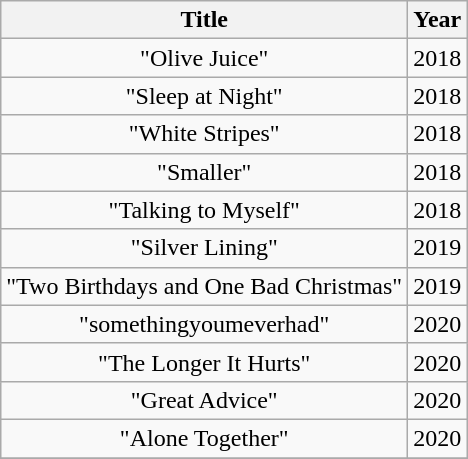<table class="wikitable plainrowheaders" style="text-align:center;">
<tr>
<th scope="col" rowspan="1">Title</th>
<th scope="col" rowspan="1">Year</th>
</tr>
<tr>
<td>"Olive Juice"</td>
<td>2018</td>
</tr>
<tr>
<td>"Sleep at Night"</td>
<td>2018</td>
</tr>
<tr>
<td>"White Stripes"</td>
<td>2018</td>
</tr>
<tr>
<td>"Smaller"</td>
<td>2018</td>
</tr>
<tr>
<td>"Talking to Myself"</td>
<td>2018</td>
</tr>
<tr>
<td>"Silver Lining"</td>
<td>2019</td>
</tr>
<tr>
<td>"Two Birthdays and One Bad Christmas"</td>
<td>2019</td>
</tr>
<tr>
<td>"somethingyoumeverhad"</td>
<td>2020</td>
</tr>
<tr>
<td>"The Longer It Hurts"</td>
<td>2020</td>
</tr>
<tr>
<td>"Great Advice"</td>
<td>2020</td>
</tr>
<tr>
<td>"Alone Together"</td>
<td>2020</td>
</tr>
<tr>
</tr>
</table>
